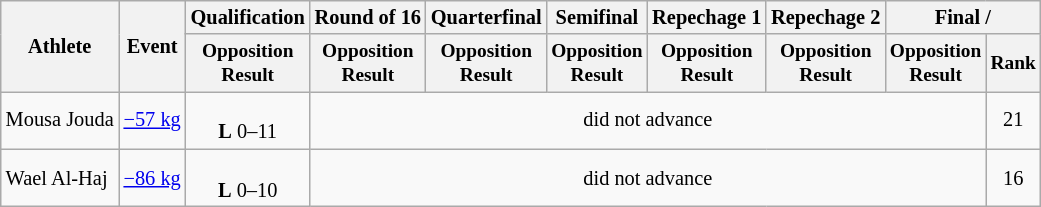<table class=wikitable style=font-size:85%;text-align:center>
<tr>
<th rowspan="2">Athlete</th>
<th rowspan="2">Event</th>
<th>Qualification</th>
<th>Round of 16</th>
<th>Quarterfinal</th>
<th>Semifinal</th>
<th>Repechage 1</th>
<th>Repechage 2</th>
<th colspan=2>Final / </th>
</tr>
<tr style="font-size: 95%">
<th>Opposition<br>Result</th>
<th>Opposition<br>Result</th>
<th>Opposition<br>Result</th>
<th>Opposition<br>Result</th>
<th>Opposition<br>Result</th>
<th>Opposition<br>Result</th>
<th>Opposition<br>Result</th>
<th>Rank</th>
</tr>
<tr>
<td align=left>Mousa Jouda</td>
<td align=left><a href='#'>−57 kg</a></td>
<td><br><strong>L</strong> 0–11</td>
<td colspan=6>did not advance</td>
<td>21</td>
</tr>
<tr>
<td align=left>Wael Al-Haj</td>
<td align=left><a href='#'>−86 kg</a></td>
<td><br><strong>L</strong> 0–10</td>
<td colspan=6>did not advance</td>
<td>16</td>
</tr>
</table>
